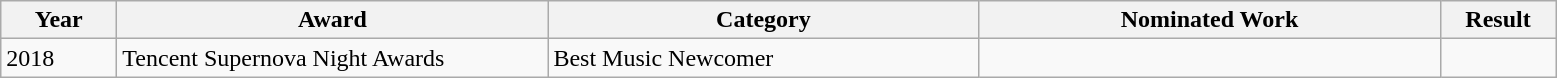<table class="wikitable">
<tr>
<th style="width:70px;">Year</th>
<th width="280">Award</th>
<th width="280">Category</th>
<th width="300">Nominated Work</th>
<th width="70">Result</th>
</tr>
<tr>
<td>2018</td>
<td>Tencent Supernova Night Awards</td>
<td>Best Music Newcomer</td>
<td></td>
<td></td>
</tr>
</table>
